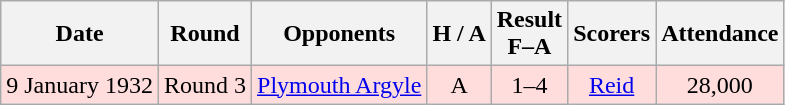<table class="wikitable" style="text-align:center">
<tr>
<th>Date</th>
<th>Round</th>
<th>Opponents</th>
<th>H / A</th>
<th>Result<br>F–A</th>
<th>Scorers</th>
<th>Attendance</th>
</tr>
<tr bgcolor="#ffdddd">
<td>9 January 1932</td>
<td>Round 3</td>
<td><a href='#'>Plymouth Argyle</a></td>
<td>A</td>
<td>1–4</td>
<td><a href='#'>Reid</a></td>
<td>28,000</td>
</tr>
</table>
